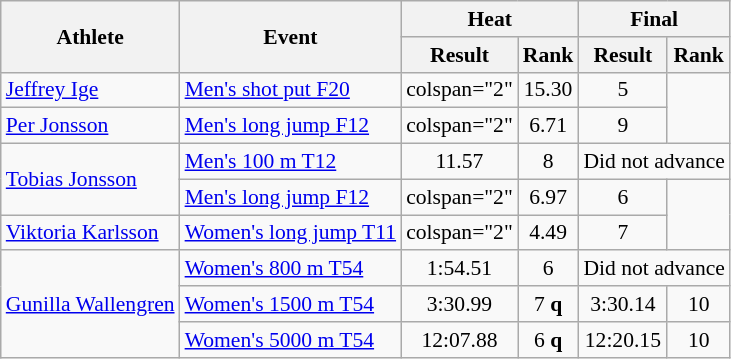<table class=wikitable style="font-size:90%;">
<tr>
<th rowspan="2">Athlete</th>
<th rowspan="2">Event</th>
<th colspan="2">Heat</th>
<th colspan="2">Final</th>
</tr>
<tr>
<th>Result</th>
<th>Rank</th>
<th>Result</th>
<th>Rank</th>
</tr>
<tr>
<td><a href='#'>Jeffrey Ige</a></td>
<td><a href='#'>Men's shot put F20</a></td>
<td>colspan="2" </td>
<td align=center>15.30</td>
<td align=center>5</td>
</tr>
<tr>
<td><a href='#'>Per Jonsson</a></td>
<td><a href='#'>Men's long jump F12</a></td>
<td>colspan="2" </td>
<td align=center>6.71</td>
<td align=center>9</td>
</tr>
<tr>
<td rowspan=2><a href='#'>Tobias Jonsson</a></td>
<td><a href='#'>Men's 100 m T12</a></td>
<td align=center>11.57</td>
<td align=center>8</td>
<td align=center colspan=2>Did not advance</td>
</tr>
<tr>
<td><a href='#'>Men's long jump F12</a></td>
<td>colspan="2" </td>
<td align=center>6.97</td>
<td align=center>6</td>
</tr>
<tr>
<td><a href='#'>Viktoria Karlsson</a></td>
<td><a href='#'>Women's long jump T11</a></td>
<td>colspan="2" </td>
<td align=center>4.49</td>
<td align=center>7</td>
</tr>
<tr>
<td rowspan=3><a href='#'>Gunilla Wallengren</a></td>
<td><a href='#'>Women's 800 m T54</a></td>
<td align=center>1:54.51</td>
<td align=center>6</td>
<td align=center colspan=2>Did not advance</td>
</tr>
<tr>
<td><a href='#'>Women's 1500 m T54</a></td>
<td align=center>3:30.99</td>
<td align=center>7 <strong>q</strong></td>
<td align=center>3:30.14</td>
<td align=center>10</td>
</tr>
<tr>
<td><a href='#'>Women's 5000 m T54</a></td>
<td align=center>12:07.88</td>
<td align=center>6 <strong>q</strong></td>
<td align=center>12:20.15</td>
<td align=center>10</td>
</tr>
</table>
